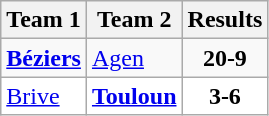<table class="wikitable">
<tr>
<th>Team 1</th>
<th>Team 2</th>
<th>Results</th>
</tr>
<tr>
<td><strong><a href='#'>Béziers</a></strong></td>
<td><a href='#'>Agen</a></td>
<td align="center"><strong>20-9</strong></td>
</tr>
<tr bgcolor="white">
<td><a href='#'>Brive</a></td>
<td><strong><a href='#'>Touloun</a></strong></td>
<td align="center"><strong>3-6</strong></td>
</tr>
</table>
